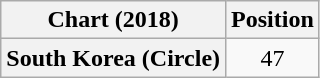<table class="wikitable plainrowheaders" style="text-align:center">
<tr>
<th scope="col">Chart (2018)</th>
<th scope="col">Position</th>
</tr>
<tr>
<th scope="row">South Korea (Circle)</th>
<td>47</td>
</tr>
</table>
